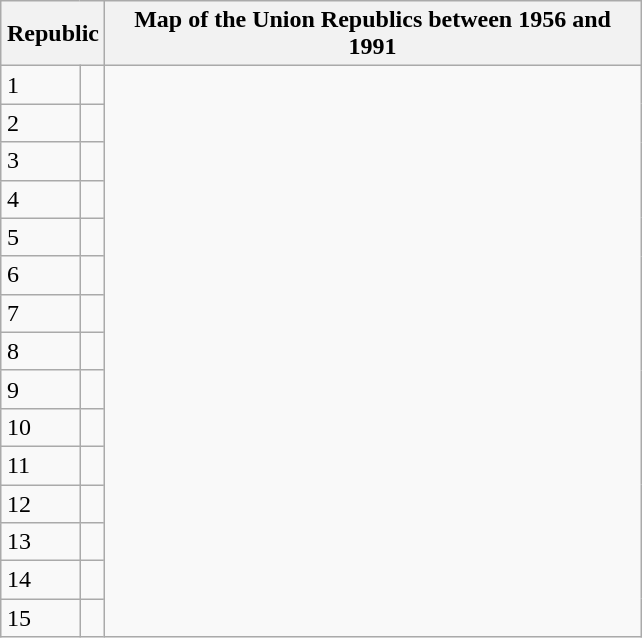<table class="wikitable" style="margin: 1em auto 1em auto;">
<tr>
<th colspan="2">Republic</th>
<th>Map of the Union Republics between 1956 and 1991</th>
</tr>
<tr>
<td>1</td>
<td></td>
<td rowspan="15" style="width:350px;"></td>
</tr>
<tr>
<td>2</td>
<td></td>
</tr>
<tr>
<td>3</td>
<td></td>
</tr>
<tr>
<td>4</td>
<td></td>
</tr>
<tr>
<td>5</td>
<td></td>
</tr>
<tr>
<td>6</td>
<td></td>
</tr>
<tr>
<td>7</td>
<td></td>
</tr>
<tr>
<td>8</td>
<td></td>
</tr>
<tr>
<td>9</td>
<td></td>
</tr>
<tr>
<td>10</td>
<td></td>
</tr>
<tr>
<td>11</td>
<td></td>
</tr>
<tr>
<td>12</td>
<td></td>
</tr>
<tr>
<td>13</td>
<td></td>
</tr>
<tr>
<td>14</td>
<td></td>
</tr>
<tr>
<td>15</td>
<td></td>
</tr>
</table>
